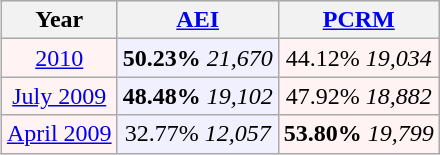<table class="wikitable"  style="float:right; font-size:100%; margin: 1em 1em 1em 1em;">
<tr style="background:lightgrey;">
<th>Year</th>
<th><a href='#'>AEI</a></th>
<th><a href='#'>PCRM</a></th>
</tr>
<tr>
<td style="text-align:center; background:#fff3f3;"><a href='#'>2010</a></td>
<td style="text-align:center; background:#f0f0ff;"><strong>50.23%</strong> <em>21,670</em></td>
<td style="text-align:center; background:#fff3f3;">44.12% <em>19,034</em></td>
</tr>
<tr>
<td style="text-align:center; background:#fff3f3;"><a href='#'>July 2009</a></td>
<td style="text-align:center; background:#f0f0ff;"><strong>48.48%</strong> <em>19,102</em></td>
<td style="text-align:center; background:#fff3f3;">47.92% <em>18,882</em></td>
</tr>
<tr>
<td style="text-align:center; background:#fff3f3;"><a href='#'>April 2009</a></td>
<td style="text-align:center; background:#f0f0ff;">32.77% <em>12,057</em></td>
<td style="text-align:center; background:#fff3f3;"><strong>53.80%</strong> <em>19,799</em></td>
</tr>
</table>
